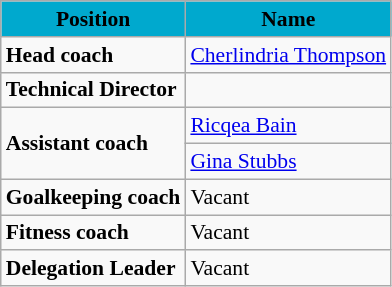<table class="wikitable" style="font-size:90%;">
<tr>
<th style="background-color:#00A9CE;"><span>Position</span></th>
<th style="background-color:#00A9CE;"><span>Name</span></th>
</tr>
<tr>
<td><strong>Head coach</strong></td>
<td align="left"> <a href='#'>Cherlindria Thompson</a></td>
</tr>
<tr>
<td><strong>Technical Director</strong></td>
<td align="left"></td>
</tr>
<tr>
<td rowspan="2"><strong>Assistant coach</strong></td>
<td> <a href='#'>Ricqea Bain</a></td>
</tr>
<tr>
<td> <a href='#'>Gina Stubbs</a></td>
</tr>
<tr>
<td><strong>Goalkeeping coach</strong></td>
<td align="left">Vacant</td>
</tr>
<tr>
<td><strong>Fitness coach</strong></td>
<td align="left">Vacant</td>
</tr>
<tr>
<td><strong>Delegation Leader</strong></td>
<td align="left">Vacant</td>
</tr>
</table>
